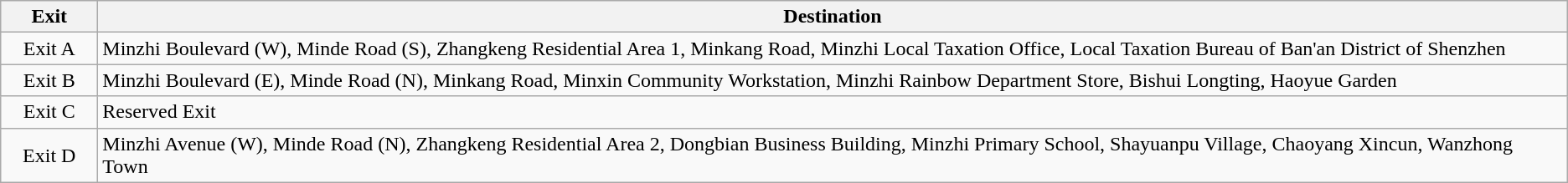<table class="wikitable">
<tr>
<th style="width:70px">Exit</th>
<th>Destination</th>
</tr>
<tr>
<td align="center">Exit A</td>
<td>Minzhi Boulevard (W), Minde Road (S), Zhangkeng Residential Area 1, Minkang Road, Minzhi Local Taxation Office, Local Taxation Bureau of Ban'an District of Shenzhen</td>
</tr>
<tr>
<td align="center">Exit B</td>
<td>Minzhi Boulevard (E), Minde Road (N), Minkang Road, Minxin Community Workstation, Minzhi Rainbow Department Store, Bishui Longting, Haoyue Garden</td>
</tr>
<tr>
<td align="center">Exit C</td>
<td>Reserved Exit</td>
</tr>
<tr>
<td align="center">Exit D</td>
<td>Minzhi Avenue (W), Minde Road (N), Zhangkeng Residential Area 2, Dongbian Business Building, Minzhi Primary School, Shayuanpu Village, Chaoyang Xincun, Wanzhong Town</td>
</tr>
</table>
